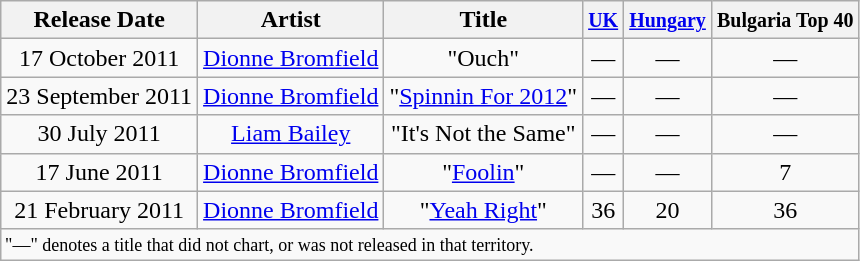<table class="wikitable sortable">
<tr>
<th>Release Date</th>
<th>Artist</th>
<th>Title</th>
<th><small><a href='#'>UK</a></small></th>
<th><small><a href='#'>Hungary</a></small></th>
<th><small>Bulgaria Top 40</small></th>
</tr>
<tr>
<td align="center">17 October 2011</td>
<td align="center"><a href='#'>Dionne Bromfield</a></td>
<td align="center">"Ouch"</td>
<td align="center">—</td>
<td align="center">—</td>
<td align="center">—</td>
</tr>
<tr>
<td align="center">23 September 2011</td>
<td align="center"><a href='#'>Dionne Bromfield</a></td>
<td align="center">"<a href='#'>Spinnin For 2012</a>"</td>
<td align="center">—</td>
<td align="center">—</td>
<td align="center">—</td>
</tr>
<tr>
<td align="center">30 July 2011</td>
<td align="center"><a href='#'>Liam Bailey</a></td>
<td align="center">"It's Not the Same"</td>
<td align="center">—</td>
<td align="center">—</td>
<td align="center">—</td>
</tr>
<tr>
<td align="center">17 June 2011</td>
<td align="center"><a href='#'>Dionne Bromfield</a></td>
<td align="center">"<a href='#'>Foolin</a>"</td>
<td align="center">—</td>
<td align="center">—</td>
<td align="center">7</td>
</tr>
<tr>
<td align="center">21 February 2011</td>
<td align="center"><a href='#'>Dionne Bromfield</a></td>
<td align="center">"<a href='#'>Yeah Right</a>"</td>
<td align="center">36</td>
<td align="center">20</td>
<td align="center">36</td>
</tr>
<tr>
<td colspan="15" style="font-size:9pt">"—" denotes a title that did not chart, or was not released in that territory.</td>
</tr>
</table>
